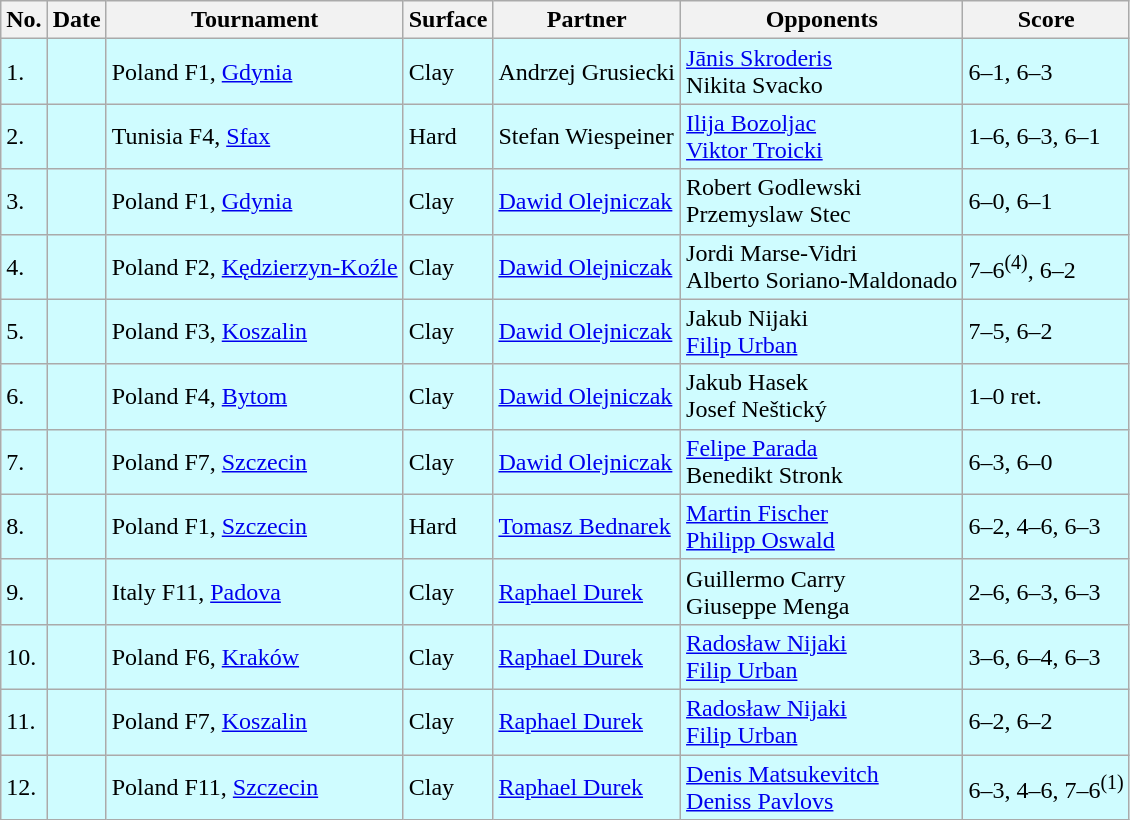<table class="sortable wikitable">
<tr>
<th>No.</th>
<th>Date</th>
<th>Tournament</th>
<th>Surface</th>
<th>Partner</th>
<th>Opponents</th>
<th class="unsortable">Score</th>
</tr>
<tr style="background:#cffcff;">
<td>1.</td>
<td></td>
<td>Poland F1, <a href='#'>Gdynia</a></td>
<td>Clay</td>
<td> Andrzej Grusiecki</td>
<td> <a href='#'>Jānis Skroderis</a> <br>  Nikita Svacko</td>
<td>6–1, 6–3</td>
</tr>
<tr style="background:#cffcff;">
<td>2.</td>
<td></td>
<td>Tunisia F4, <a href='#'>Sfax</a></td>
<td>Hard</td>
<td> Stefan Wiespeiner</td>
<td> <a href='#'>Ilija Bozoljac</a> <br>  <a href='#'>Viktor Troicki</a></td>
<td>1–6, 6–3, 6–1</td>
</tr>
<tr style="background:#cffcff;">
<td>3.</td>
<td></td>
<td>Poland F1, <a href='#'>Gdynia</a></td>
<td>Clay</td>
<td> <a href='#'>Dawid Olejniczak</a></td>
<td> Robert Godlewski <br>  Przemyslaw Stec</td>
<td>6–0, 6–1</td>
</tr>
<tr style="background:#cffcff;">
<td>4.</td>
<td></td>
<td>Poland F2, <a href='#'>Kędzierzyn-Koźle</a></td>
<td>Clay</td>
<td> <a href='#'>Dawid Olejniczak</a></td>
<td> Jordi Marse-Vidri <br>  Alberto Soriano-Maldonado</td>
<td>7–6<sup>(4)</sup>, 6–2</td>
</tr>
<tr style="background:#cffcff;">
<td>5.</td>
<td></td>
<td>Poland F3, <a href='#'>Koszalin</a></td>
<td>Clay</td>
<td> <a href='#'>Dawid Olejniczak</a></td>
<td> Jakub Nijaki <br>  <a href='#'>Filip Urban</a></td>
<td>7–5, 6–2</td>
</tr>
<tr style="background:#cffcff;">
<td>6.</td>
<td></td>
<td>Poland F4, <a href='#'>Bytom</a></td>
<td>Clay</td>
<td> <a href='#'>Dawid Olejniczak</a></td>
<td> Jakub Hasek <br>  Josef Neštický</td>
<td>1–0 ret.</td>
</tr>
<tr style="background:#cffcff;">
<td>7.</td>
<td></td>
<td>Poland F7, <a href='#'>Szczecin</a></td>
<td>Clay</td>
<td> <a href='#'>Dawid Olejniczak</a></td>
<td> <a href='#'>Felipe Parada</a> <br>  Benedikt Stronk</td>
<td>6–3, 6–0</td>
</tr>
<tr style="background:#cffcff;">
<td>8.</td>
<td></td>
<td>Poland F1, <a href='#'>Szczecin</a></td>
<td>Hard</td>
<td> <a href='#'>Tomasz Bednarek</a></td>
<td> <a href='#'>Martin Fischer</a> <br>  <a href='#'>Philipp Oswald</a></td>
<td>6–2, 4–6, 6–3</td>
</tr>
<tr style="background:#cffcff;">
<td>9.</td>
<td></td>
<td>Italy F11, <a href='#'>Padova</a></td>
<td>Clay</td>
<td> <a href='#'>Raphael Durek</a></td>
<td> Guillermo Carry <br>  Giuseppe Menga</td>
<td>2–6, 6–3, 6–3</td>
</tr>
<tr style="background:#cffcff;">
<td>10.</td>
<td></td>
<td>Poland F6, <a href='#'>Kraków</a></td>
<td>Clay</td>
<td> <a href='#'>Raphael Durek</a></td>
<td> <a href='#'>Radosław Nijaki</a> <br>  <a href='#'>Filip Urban</a></td>
<td>3–6, 6–4, 6–3</td>
</tr>
<tr style="background:#cffcff;">
<td>11.</td>
<td></td>
<td>Poland F7, <a href='#'>Koszalin</a></td>
<td>Clay</td>
<td> <a href='#'>Raphael Durek</a></td>
<td> <a href='#'>Radosław Nijaki</a> <br>  <a href='#'>Filip Urban</a></td>
<td>6–2, 6–2</td>
</tr>
<tr style="background:#cffcff;">
<td>12.</td>
<td></td>
<td>Poland F11, <a href='#'>Szczecin</a></td>
<td>Clay</td>
<td> <a href='#'>Raphael Durek</a></td>
<td> <a href='#'>Denis Matsukevitch</a> <br>  <a href='#'>Deniss Pavlovs</a></td>
<td>6–3, 4–6, 7–6<sup>(1)</sup></td>
</tr>
</table>
